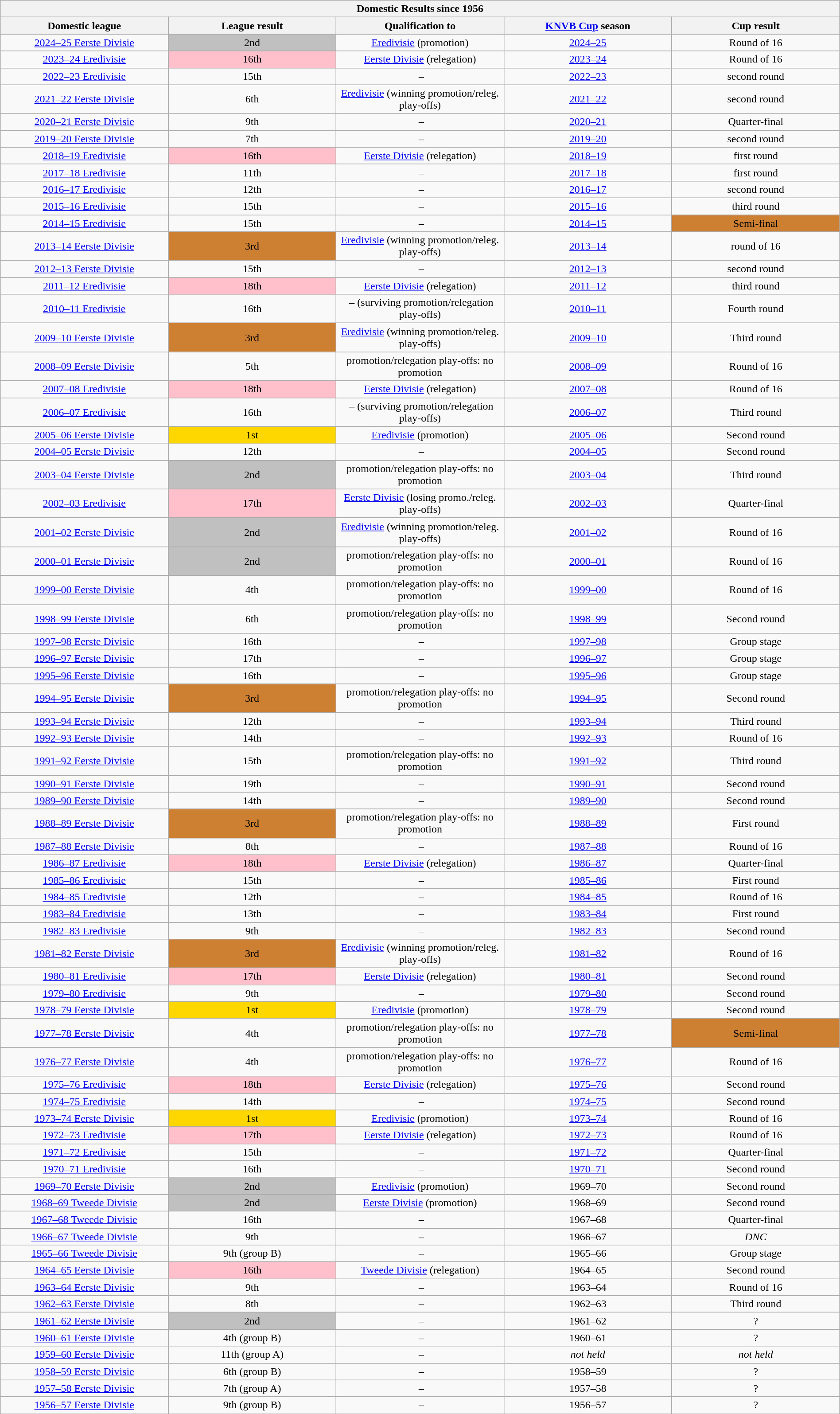<table class="wikitable collapsible collapsed" style="width: 100%; text-align: center;">
<tr>
<th colspan=5>Domestic Results since 1956</th>
</tr>
<tr>
<th width="20%">Domestic league</th>
<th width="20%">League result</th>
<th width="20%">Qualification to</th>
<th width="20%"><a href='#'>KNVB Cup</a> season</th>
<th width="20%">Cup result</th>
</tr>
<tr>
<td><a href='#'>2024–25 Eerste Divisie</a></td>
<td bgcolor="silver">2nd</td>
<td><a href='#'>Eredivisie</a> (promotion)</td>
<td><a href='#'>2024–25</a></td>
<td>Round of 16</td>
</tr>
<tr>
<td><a href='#'>2023–24 Eredivisie</a></td>
<td bgcolor="pink">16th</td>
<td><a href='#'>Eerste Divisie</a> (relegation)</td>
<td><a href='#'>2023–24</a></td>
<td>Round of 16</td>
</tr>
<tr>
<td><a href='#'>2022–23 Eredivisie</a></td>
<td>15th</td>
<td> –</td>
<td><a href='#'>2022–23</a></td>
<td>second round</td>
</tr>
<tr>
<td><a href='#'>2021–22 Eerste Divisie</a></td>
<td>6th</td>
<td><a href='#'>Eredivisie</a> (winning promotion/releg. play-offs)</td>
<td><a href='#'>2021–22</a></td>
<td>second round</td>
</tr>
<tr>
<td><a href='#'>2020–21 Eerste Divisie</a></td>
<td>9th</td>
<td> –</td>
<td><a href='#'>2020–21</a></td>
<td>Quarter-final</td>
</tr>
<tr>
<td><a href='#'>2019–20 Eerste Divisie</a></td>
<td>7th</td>
<td> –</td>
<td><a href='#'>2019–20</a></td>
<td>second round</td>
</tr>
<tr>
<td><a href='#'>2018–19 Eredivisie</a></td>
<td bgcolor="pink">16th</td>
<td><a href='#'>Eerste Divisie</a> (relegation)</td>
<td><a href='#'>2018–19</a></td>
<td>first round</td>
</tr>
<tr>
<td><a href='#'>2017–18 Eredivisie</a></td>
<td>11th</td>
<td> –</td>
<td><a href='#'>2017–18</a></td>
<td>first round</td>
</tr>
<tr>
<td><a href='#'>2016–17 Eredivisie</a></td>
<td>12th</td>
<td> –</td>
<td><a href='#'>2016–17</a></td>
<td>second round</td>
</tr>
<tr>
<td><a href='#'>2015–16 Eredivisie</a></td>
<td>15th</td>
<td> –</td>
<td><a href='#'>2015–16</a></td>
<td>third round</td>
</tr>
<tr>
<td><a href='#'>2014–15 Eredivisie</a></td>
<td>15th</td>
<td> –</td>
<td><a href='#'>2014–15</a></td>
<td bgcolor="#CD7F32">Semi-final</td>
</tr>
<tr>
<td><a href='#'>2013–14 Eerste Divisie</a></td>
<td bgcolor="#CD7F32">3rd</td>
<td><a href='#'>Eredivisie</a> (winning promotion/releg. play-offs)</td>
<td><a href='#'>2013–14</a></td>
<td>round of 16</td>
</tr>
<tr>
<td><a href='#'>2012–13 Eerste Divisie</a></td>
<td>15th</td>
<td> –</td>
<td><a href='#'>2012–13</a></td>
<td>second round</td>
</tr>
<tr>
<td><a href='#'>2011–12 Eredivisie</a></td>
<td bgcolor="pink">18th</td>
<td><a href='#'>Eerste Divisie</a> (relegation)</td>
<td><a href='#'>2011–12</a></td>
<td>third round</td>
</tr>
<tr>
<td><a href='#'>2010–11 Eredivisie</a></td>
<td>16th</td>
<td> – (surviving promotion/relegation play-offs)</td>
<td><a href='#'>2010–11</a></td>
<td>Fourth round</td>
</tr>
<tr>
<td><a href='#'>2009–10 Eerste Divisie</a></td>
<td bgcolor="#CD7F32">3rd</td>
<td><a href='#'>Eredivisie</a> (winning promotion/releg. play-offs)</td>
<td><a href='#'>2009–10</a></td>
<td>Third round</td>
</tr>
<tr>
<td><a href='#'>2008–09 Eerste Divisie</a></td>
<td>5th</td>
<td>promotion/relegation play-offs: no promotion</td>
<td><a href='#'>2008–09</a></td>
<td>Round of 16</td>
</tr>
<tr>
<td><a href='#'>2007–08 Eredivisie</a></td>
<td bgcolor="pink">18th</td>
<td><a href='#'>Eerste Divisie</a> (relegation)</td>
<td><a href='#'>2007–08</a></td>
<td>Round of 16</td>
</tr>
<tr>
<td><a href='#'>2006–07 Eredivisie</a></td>
<td>16th</td>
<td> – (surviving promotion/relegation play-offs)</td>
<td><a href='#'>2006–07</a></td>
<td>Third round</td>
</tr>
<tr>
<td><a href='#'>2005–06 Eerste Divisie</a></td>
<td bgcolor="gold">1st</td>
<td><a href='#'>Eredivisie</a> (promotion)</td>
<td><a href='#'>2005–06</a></td>
<td>Second round</td>
</tr>
<tr>
<td><a href='#'>2004–05 Eerste Divisie</a></td>
<td>12th</td>
<td> –</td>
<td><a href='#'>2004–05</a></td>
<td>Second round</td>
</tr>
<tr>
<td><a href='#'>2003–04 Eerste Divisie</a></td>
<td bgcolor="silver">2nd</td>
<td>promotion/relegation play-offs: no promotion</td>
<td><a href='#'>2003–04</a></td>
<td>Third round</td>
</tr>
<tr>
<td><a href='#'>2002–03 Eredivisie</a></td>
<td bgcolor="pink">17th</td>
<td><a href='#'>Eerste Divisie</a> (losing promo./releg. play-offs)</td>
<td><a href='#'>2002–03</a></td>
<td>Quarter-final</td>
</tr>
<tr>
<td><a href='#'>2001–02 Eerste Divisie</a></td>
<td bgcolor="silver">2nd</td>
<td><a href='#'>Eredivisie</a> (winning promotion/releg. play-offs)</td>
<td><a href='#'>2001–02</a></td>
<td>Round of 16</td>
</tr>
<tr>
<td><a href='#'>2000–01 Eerste Divisie</a></td>
<td bgcolor="silver">2nd</td>
<td>promotion/relegation play-offs: no promotion</td>
<td><a href='#'>2000–01</a></td>
<td>Round of 16</td>
</tr>
<tr>
<td><a href='#'>1999–00 Eerste Divisie</a></td>
<td>4th</td>
<td>promotion/relegation play-offs: no promotion</td>
<td><a href='#'>1999–00</a></td>
<td>Round of 16</td>
</tr>
<tr>
<td><a href='#'>1998–99 Eerste Divisie</a></td>
<td>6th</td>
<td>promotion/relegation play-offs: no promotion</td>
<td><a href='#'>1998–99</a></td>
<td>Second round</td>
</tr>
<tr>
<td><a href='#'>1997–98 Eerste Divisie</a></td>
<td>16th</td>
<td> –</td>
<td><a href='#'>1997–98</a></td>
<td>Group stage</td>
</tr>
<tr>
<td><a href='#'>1996–97 Eerste Divisie</a></td>
<td>17th</td>
<td> –</td>
<td><a href='#'>1996–97</a></td>
<td>Group stage</td>
</tr>
<tr>
<td><a href='#'>1995–96 Eerste Divisie</a></td>
<td>16th</td>
<td> –</td>
<td><a href='#'>1995–96</a></td>
<td>Group stage</td>
</tr>
<tr>
<td><a href='#'>1994–95 Eerste Divisie</a></td>
<td bgcolor="#CD7F32">3rd</td>
<td>promotion/relegation play-offs: no promotion</td>
<td><a href='#'>1994–95</a></td>
<td>Second round</td>
</tr>
<tr>
<td><a href='#'>1993–94 Eerste Divisie</a></td>
<td>12th</td>
<td> –</td>
<td><a href='#'>1993–94</a></td>
<td>Third round</td>
</tr>
<tr>
<td><a href='#'>1992–93 Eerste Divisie</a></td>
<td>14th</td>
<td> –</td>
<td><a href='#'>1992–93</a></td>
<td>Round of 16</td>
</tr>
<tr>
<td><a href='#'>1991–92 Eerste Divisie</a></td>
<td>15th</td>
<td>promotion/relegation play-offs: no promotion</td>
<td><a href='#'>1991–92</a></td>
<td>Third round</td>
</tr>
<tr>
<td><a href='#'>1990–91 Eerste Divisie</a></td>
<td>19th</td>
<td> –</td>
<td><a href='#'>1990–91</a></td>
<td>Second round</td>
</tr>
<tr>
<td><a href='#'>1989–90 Eerste Divisie</a></td>
<td>14th</td>
<td> –</td>
<td><a href='#'>1989–90</a></td>
<td>Second round</td>
</tr>
<tr>
<td><a href='#'>1988–89 Eerste Divisie</a></td>
<td bgcolor="#CD7F32">3rd</td>
<td>promotion/relegation play-offs: no promotion</td>
<td><a href='#'>1988–89</a></td>
<td>First round</td>
</tr>
<tr>
<td><a href='#'>1987–88 Eerste Divisie</a></td>
<td>8th</td>
<td> –</td>
<td><a href='#'>1987–88</a></td>
<td>Round of 16</td>
</tr>
<tr>
<td><a href='#'>1986–87 Eredivisie</a></td>
<td bgcolor="pink">18th</td>
<td><a href='#'>Eerste Divisie</a> (relegation)</td>
<td><a href='#'>1986–87</a></td>
<td>Quarter-final</td>
</tr>
<tr>
<td><a href='#'>1985–86 Eredivisie</a></td>
<td>15th</td>
<td> –</td>
<td><a href='#'>1985–86</a></td>
<td>First round</td>
</tr>
<tr>
<td><a href='#'>1984–85 Eredivisie</a></td>
<td>12th</td>
<td> –</td>
<td><a href='#'>1984–85</a></td>
<td>Round of 16</td>
</tr>
<tr>
<td><a href='#'>1983–84 Eredivisie</a></td>
<td>13th</td>
<td> –</td>
<td><a href='#'>1983–84</a></td>
<td>First round</td>
</tr>
<tr>
<td><a href='#'>1982–83 Eredivisie</a></td>
<td>9th</td>
<td> –</td>
<td><a href='#'>1982–83</a></td>
<td>Second round</td>
</tr>
<tr>
<td><a href='#'>1981–82 Eerste Divisie</a></td>
<td bgcolor="#CD7F32">3rd</td>
<td><a href='#'>Eredivisie</a> (winning promotion/releg. play-offs)</td>
<td><a href='#'>1981–82</a></td>
<td>Round of 16</td>
</tr>
<tr>
<td><a href='#'>1980–81 Eredivisie</a></td>
<td bgcolor="pink">17th</td>
<td><a href='#'>Eerste Divisie</a> (relegation)</td>
<td><a href='#'>1980–81</a></td>
<td>Second round</td>
</tr>
<tr>
<td><a href='#'>1979–80 Eredivisie</a></td>
<td>9th</td>
<td> –</td>
<td><a href='#'>1979–80</a></td>
<td>Second round</td>
</tr>
<tr>
<td><a href='#'>1978–79 Eerste Divisie</a></td>
<td bgcolor="gold">1st</td>
<td><a href='#'>Eredivisie</a> (promotion)</td>
<td><a href='#'>1978–79</a></td>
<td>Second round</td>
</tr>
<tr>
<td><a href='#'>1977–78 Eerste Divisie</a></td>
<td>4th</td>
<td>promotion/relegation play-offs: no promotion</td>
<td><a href='#'>1977–78</a></td>
<td bgcolor="#CD7F32">Semi-final</td>
</tr>
<tr>
<td><a href='#'>1976–77 Eerste Divisie</a></td>
<td>4th</td>
<td>promotion/relegation play-offs: no promotion</td>
<td><a href='#'>1976–77</a></td>
<td>Round of 16</td>
</tr>
<tr>
<td><a href='#'>1975–76 Eredivisie</a></td>
<td bgcolor="pink">18th</td>
<td><a href='#'>Eerste Divisie</a> (relegation)</td>
<td><a href='#'>1975–76</a></td>
<td>Second round</td>
</tr>
<tr>
<td><a href='#'>1974–75 Eredivisie</a></td>
<td>14th</td>
<td> –</td>
<td><a href='#'>1974–75</a></td>
<td>Second round</td>
</tr>
<tr>
<td><a href='#'>1973–74 Eerste Divisie</a></td>
<td bgcolor="gold">1st</td>
<td><a href='#'>Eredivisie</a> (promotion)</td>
<td><a href='#'>1973–74</a></td>
<td>Round of 16</td>
</tr>
<tr>
<td><a href='#'>1972–73 Eredivisie</a></td>
<td bgcolor="pink">17th</td>
<td><a href='#'>Eerste Divisie</a> (relegation)</td>
<td><a href='#'>1972–73</a></td>
<td>Round of 16</td>
</tr>
<tr>
<td><a href='#'>1971–72 Eredivisie</a></td>
<td>15th</td>
<td> –</td>
<td><a href='#'>1971–72</a></td>
<td>Quarter-final</td>
</tr>
<tr>
<td><a href='#'>1970–71 Eredivisie</a></td>
<td>16th</td>
<td> –</td>
<td><a href='#'>1970–71</a></td>
<td>Second round</td>
</tr>
<tr>
<td><a href='#'>1969–70 Eerste Divisie</a></td>
<td bgcolor="silver">2nd</td>
<td><a href='#'>Eredivisie</a> (promotion)</td>
<td>1969–70</td>
<td>Second round </td>
</tr>
<tr>
<td><a href='#'>1968–69 Tweede Divisie</a></td>
<td bgcolor="silver">2nd</td>
<td><a href='#'>Eerste Divisie</a> (promotion)</td>
<td>1968–69</td>
<td>Second round </td>
</tr>
<tr>
<td><a href='#'>1967–68 Tweede Divisie</a></td>
<td>16th</td>
<td> –</td>
<td>1967–68</td>
<td>Quarter-final </td>
</tr>
<tr>
<td><a href='#'>1966–67 Tweede Divisie</a></td>
<td>9th</td>
<td> –</td>
<td>1966–67</td>
<td><em>DNC</em> </td>
</tr>
<tr>
<td><a href='#'>1965–66 Tweede Divisie</a></td>
<td>9th (group B)</td>
<td> –</td>
<td>1965–66</td>
<td>Group stage </td>
</tr>
<tr>
<td><a href='#'>1964–65 Eerste Divisie</a></td>
<td bgcolor="pink">16th</td>
<td><a href='#'>Tweede Divisie</a> (relegation)</td>
<td>1964–65</td>
<td>Second round </td>
</tr>
<tr>
<td><a href='#'>1963–64 Eerste Divisie</a></td>
<td>9th</td>
<td> –</td>
<td>1963–64</td>
<td>Round of 16 </td>
</tr>
<tr>
<td><a href='#'>1962–63 Eerste Divisie</a></td>
<td>8th</td>
<td> –</td>
<td>1962–63</td>
<td>Third round </td>
</tr>
<tr>
<td><a href='#'>1961–62 Eerste Divisie</a></td>
<td bgcolor="silver">2nd</td>
<td> –</td>
<td>1961–62</td>
<td>? </td>
</tr>
<tr>
<td><a href='#'>1960–61 Eerste Divisie</a></td>
<td>4th (group B)</td>
<td> –</td>
<td>1960–61</td>
<td>? </td>
</tr>
<tr>
<td><a href='#'>1959–60 Eerste Divisie</a></td>
<td>11th (group A)</td>
<td> –</td>
<td><em>not held</em></td>
<td><em>not held</em></td>
</tr>
<tr>
<td><a href='#'>1958–59 Eerste Divisie</a></td>
<td>6th (group B)</td>
<td> –</td>
<td>1958–59</td>
<td>? </td>
</tr>
<tr>
<td><a href='#'>1957–58 Eerste Divisie</a></td>
<td>7th (group A)</td>
<td> –</td>
<td>1957–58</td>
<td>? </td>
</tr>
<tr>
<td><a href='#'>1956–57 Eerste Divisie</a></td>
<td>9th (group B)</td>
<td> –</td>
<td>1956–57</td>
<td>? </td>
</tr>
</table>
